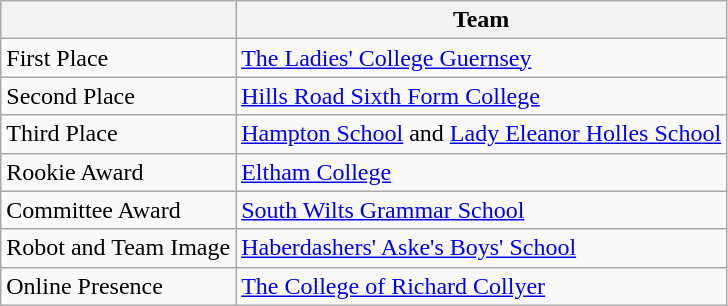<table class="wikitable">
<tr>
<th></th>
<th>Team</th>
</tr>
<tr>
<td>First Place</td>
<td><a href='#'>The Ladies' College Guernsey</a></td>
</tr>
<tr>
<td>Second Place</td>
<td><a href='#'>Hills Road Sixth Form College</a></td>
</tr>
<tr>
<td>Third Place</td>
<td><a href='#'>Hampton School</a> and <a href='#'>Lady Eleanor Holles School</a></td>
</tr>
<tr>
<td>Rookie Award</td>
<td><a href='#'>Eltham College</a></td>
</tr>
<tr>
<td>Committee Award</td>
<td><a href='#'>South Wilts Grammar School</a></td>
</tr>
<tr>
<td>Robot and Team Image</td>
<td><a href='#'>Haberdashers' Aske's Boys' School</a></td>
</tr>
<tr>
<td>Online Presence</td>
<td><a href='#'>The College of Richard Collyer</a></td>
</tr>
</table>
